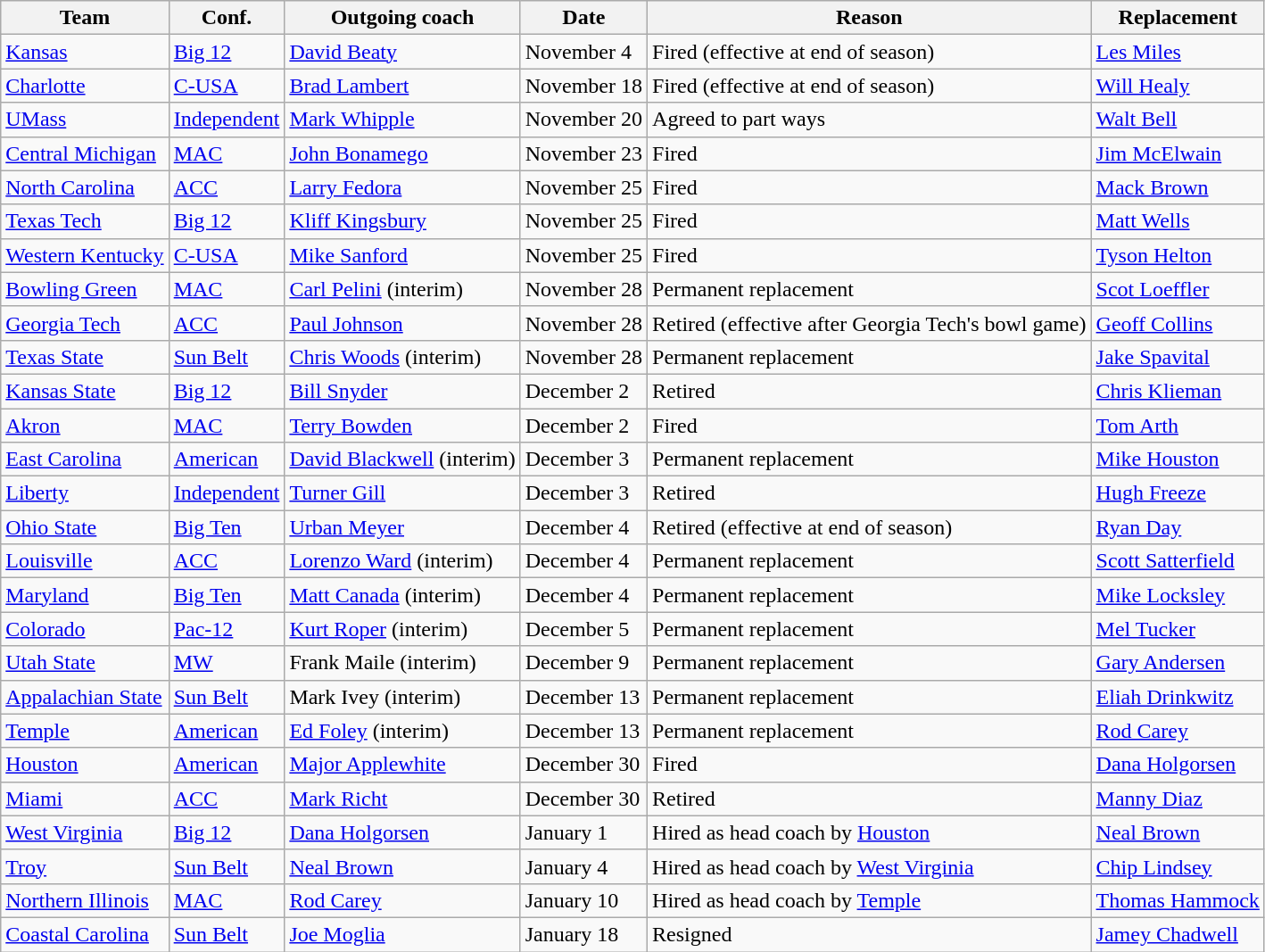<table class="wikitable season">
<tr>
<th>Team</th>
<th>Conf.</th>
<th>Outgoing coach</th>
<th>Date</th>
<th>Reason</th>
<th>Replacement</th>
</tr>
<tr>
<td><a href='#'>Kansas</a></td>
<td><a href='#'>Big 12</a></td>
<td><a href='#'>David Beaty</a></td>
<td>November 4</td>
<td>Fired (effective at end of season)</td>
<td><a href='#'>Les Miles</a></td>
</tr>
<tr>
<td><a href='#'>Charlotte</a></td>
<td><a href='#'>C-USA</a></td>
<td><a href='#'>Brad Lambert</a></td>
<td>November 18</td>
<td>Fired (effective at end of season)</td>
<td><a href='#'>Will Healy</a></td>
</tr>
<tr>
<td><a href='#'>UMass</a></td>
<td><a href='#'>Independent</a></td>
<td><a href='#'>Mark Whipple</a></td>
<td>November 20</td>
<td>Agreed to part ways</td>
<td><a href='#'>Walt Bell</a></td>
</tr>
<tr>
<td><a href='#'>Central Michigan</a></td>
<td><a href='#'>MAC</a></td>
<td><a href='#'>John Bonamego</a></td>
<td>November 23</td>
<td>Fired</td>
<td><a href='#'>Jim McElwain</a></td>
</tr>
<tr>
<td><a href='#'>North Carolina</a></td>
<td><a href='#'>ACC</a></td>
<td><a href='#'>Larry Fedora</a></td>
<td>November 25</td>
<td>Fired</td>
<td><a href='#'>Mack Brown</a></td>
</tr>
<tr>
<td><a href='#'>Texas Tech</a></td>
<td><a href='#'>Big 12</a></td>
<td><a href='#'>Kliff Kingsbury</a></td>
<td>November 25</td>
<td>Fired</td>
<td><a href='#'>Matt Wells</a></td>
</tr>
<tr>
<td><a href='#'>Western Kentucky</a></td>
<td><a href='#'>C-USA</a></td>
<td><a href='#'>Mike Sanford</a></td>
<td>November 25</td>
<td>Fired</td>
<td><a href='#'>Tyson Helton</a></td>
</tr>
<tr>
<td><a href='#'>Bowling Green</a></td>
<td><a href='#'>MAC</a></td>
<td><a href='#'>Carl Pelini</a> (interim)</td>
<td>November 28</td>
<td>Permanent replacement</td>
<td><a href='#'>Scot Loeffler</a></td>
</tr>
<tr>
<td><a href='#'>Georgia Tech</a></td>
<td><a href='#'>ACC</a></td>
<td><a href='#'>Paul Johnson</a></td>
<td>November 28</td>
<td>Retired (effective after Georgia Tech's bowl game)</td>
<td><a href='#'>Geoff Collins</a></td>
</tr>
<tr>
<td><a href='#'>Texas State</a></td>
<td><a href='#'>Sun Belt</a></td>
<td><a href='#'>Chris Woods</a> (interim)</td>
<td>November 28</td>
<td>Permanent replacement</td>
<td><a href='#'>Jake Spavital</a></td>
</tr>
<tr>
<td><a href='#'>Kansas State</a></td>
<td><a href='#'>Big 12</a></td>
<td><a href='#'>Bill Snyder</a></td>
<td>December 2</td>
<td>Retired</td>
<td><a href='#'>Chris Klieman</a></td>
</tr>
<tr>
<td><a href='#'>Akron</a></td>
<td><a href='#'>MAC</a></td>
<td><a href='#'>Terry Bowden</a></td>
<td>December 2</td>
<td>Fired</td>
<td><a href='#'>Tom Arth</a></td>
</tr>
<tr>
<td><a href='#'>East Carolina</a></td>
<td><a href='#'>American</a></td>
<td><a href='#'>David Blackwell</a> (interim)</td>
<td>December 3</td>
<td>Permanent replacement</td>
<td><a href='#'>Mike Houston</a></td>
</tr>
<tr>
<td><a href='#'>Liberty</a></td>
<td><a href='#'>Independent</a></td>
<td><a href='#'>Turner Gill</a></td>
<td>December 3</td>
<td>Retired</td>
<td><a href='#'>Hugh Freeze</a></td>
</tr>
<tr>
<td><a href='#'>Ohio State</a></td>
<td><a href='#'>Big Ten</a></td>
<td><a href='#'>Urban Meyer</a></td>
<td>December 4</td>
<td>Retired (effective at end of season)</td>
<td><a href='#'>Ryan Day</a></td>
</tr>
<tr>
<td><a href='#'>Louisville</a></td>
<td><a href='#'>ACC</a></td>
<td><a href='#'>Lorenzo Ward</a> (interim)</td>
<td>December 4</td>
<td>Permanent replacement</td>
<td><a href='#'>Scott Satterfield</a></td>
</tr>
<tr>
<td><a href='#'>Maryland</a></td>
<td><a href='#'>Big Ten</a></td>
<td><a href='#'>Matt Canada</a> (interim)</td>
<td>December 4</td>
<td>Permanent replacement</td>
<td><a href='#'>Mike Locksley</a></td>
</tr>
<tr>
<td><a href='#'>Colorado</a></td>
<td><a href='#'>Pac-12</a></td>
<td><a href='#'>Kurt Roper</a> (interim)</td>
<td>December 5</td>
<td>Permanent replacement</td>
<td><a href='#'>Mel Tucker</a></td>
</tr>
<tr>
<td><a href='#'>Utah State</a></td>
<td><a href='#'>MW</a></td>
<td>Frank Maile (interim)</td>
<td>December 9</td>
<td>Permanent replacement</td>
<td><a href='#'>Gary Andersen</a></td>
</tr>
<tr>
<td><a href='#'>Appalachian State</a></td>
<td><a href='#'>Sun Belt</a></td>
<td>Mark Ivey (interim)</td>
<td>December 13</td>
<td>Permanent replacement</td>
<td><a href='#'>Eliah Drinkwitz</a></td>
</tr>
<tr>
<td><a href='#'>Temple</a></td>
<td><a href='#'>American</a></td>
<td><a href='#'>Ed Foley</a> (interim)</td>
<td>December 13</td>
<td>Permanent replacement</td>
<td><a href='#'>Rod Carey</a></td>
</tr>
<tr>
<td><a href='#'>Houston</a></td>
<td><a href='#'>American</a></td>
<td><a href='#'>Major Applewhite</a></td>
<td>December 30</td>
<td>Fired</td>
<td><a href='#'>Dana Holgorsen</a></td>
</tr>
<tr>
<td><a href='#'>Miami</a></td>
<td><a href='#'>ACC</a></td>
<td><a href='#'>Mark Richt</a></td>
<td>December 30</td>
<td>Retired</td>
<td><a href='#'>Manny Diaz</a></td>
</tr>
<tr>
<td><a href='#'>West Virginia</a></td>
<td><a href='#'>Big 12</a></td>
<td><a href='#'>Dana Holgorsen</a></td>
<td>January 1</td>
<td>Hired as head coach by <a href='#'>Houston</a></td>
<td><a href='#'>Neal Brown</a></td>
</tr>
<tr>
<td><a href='#'>Troy</a></td>
<td><a href='#'>Sun Belt</a></td>
<td><a href='#'>Neal Brown</a></td>
<td>January 4</td>
<td>Hired as head coach by <a href='#'>West Virginia</a></td>
<td><a href='#'>Chip Lindsey</a></td>
</tr>
<tr>
<td><a href='#'>Northern Illinois</a></td>
<td><a href='#'>MAC</a></td>
<td><a href='#'>Rod Carey</a></td>
<td>January 10</td>
<td>Hired as head coach by <a href='#'>Temple</a></td>
<td><a href='#'>Thomas Hammock</a></td>
</tr>
<tr>
<td><a href='#'>Coastal Carolina</a></td>
<td><a href='#'>Sun Belt</a></td>
<td><a href='#'>Joe Moglia</a></td>
<td>January 18</td>
<td>Resigned</td>
<td><a href='#'>Jamey Chadwell</a></td>
</tr>
</table>
